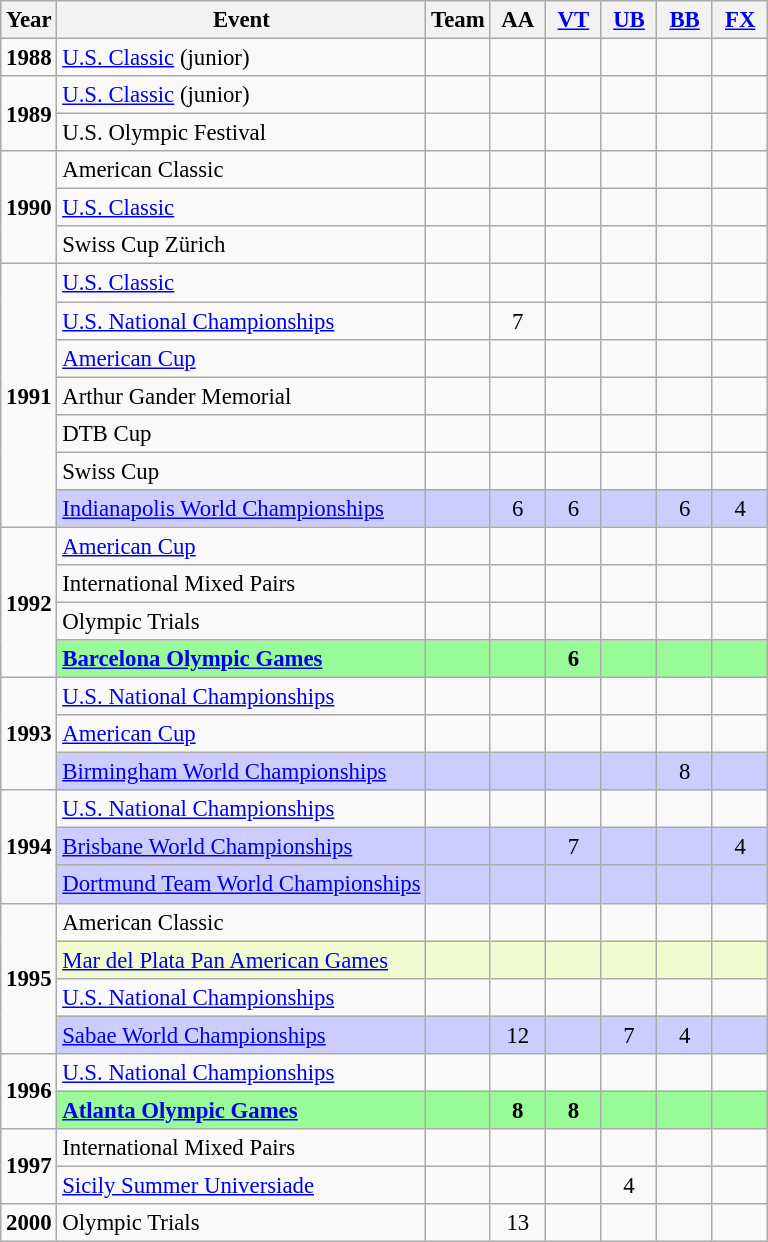<table class="wikitable" style="text-align:center; font-size:95%;">
<tr>
<th align=center>Year</th>
<th align=center>Event</th>
<th style="width:30px;">Team</th>
<th style="width:30px;">AA</th>
<th style="width:30px;"><a href='#'>VT</a></th>
<th style="width:30px;"><a href='#'>UB</a></th>
<th style="width:30px;"><a href='#'>BB</a></th>
<th style="width:30px;"><a href='#'>FX</a></th>
</tr>
<tr>
<td rowspan="1"><strong>1988</strong></td>
<td align=left><a href='#'>U.S. Classic</a> (junior)</td>
<td></td>
<td></td>
<td></td>
<td></td>
<td></td>
<td></td>
</tr>
<tr>
<td rowspan="2"><strong>1989</strong></td>
<td align=left><a href='#'>U.S. Classic</a> (junior)</td>
<td></td>
<td></td>
<td></td>
<td></td>
<td></td>
<td></td>
</tr>
<tr>
<td align=left>U.S. Olympic Festival</td>
<td></td>
<td></td>
<td></td>
<td></td>
<td></td>
<td></td>
</tr>
<tr>
<td rowspan="3"><strong>1990</strong></td>
<td align=left>American Classic</td>
<td></td>
<td></td>
<td></td>
<td></td>
<td></td>
<td></td>
</tr>
<tr>
<td align=left><a href='#'>U.S. Classic</a></td>
<td></td>
<td></td>
<td></td>
<td></td>
<td></td>
<td></td>
</tr>
<tr>
<td align=left>Swiss Cup Zürich</td>
<td></td>
<td></td>
<td></td>
<td></td>
<td></td>
<td></td>
</tr>
<tr>
<td rowspan="7"><strong>1991</strong></td>
<td align=left><a href='#'>U.S. Classic</a></td>
<td></td>
<td></td>
<td></td>
<td></td>
<td></td>
<td></td>
</tr>
<tr>
<td align=left><a href='#'>U.S. National Championships</a></td>
<td></td>
<td>7</td>
<td></td>
<td></td>
<td></td>
<td></td>
</tr>
<tr>
<td align=left><a href='#'>American Cup</a></td>
<td></td>
<td></td>
<td></td>
<td></td>
<td></td>
<td></td>
</tr>
<tr>
<td align=left>Arthur Gander Memorial</td>
<td></td>
<td></td>
<td></td>
<td></td>
<td></td>
<td></td>
</tr>
<tr>
<td align=left>DTB Cup</td>
<td></td>
<td></td>
<td></td>
<td></td>
<td></td>
<td></td>
</tr>
<tr>
<td align=left>Swiss Cup</td>
<td></td>
<td></td>
<td></td>
<td></td>
<td></td>
<td></td>
</tr>
<tr bgcolor=#CCCCFF>
<td align=left><a href='#'>Indianapolis World Championships</a></td>
<td></td>
<td>6</td>
<td>6</td>
<td></td>
<td>6</td>
<td>4</td>
</tr>
<tr>
<td rowspan="4"><strong>1992</strong></td>
<td align=left><a href='#'>American Cup</a></td>
<td></td>
<td></td>
<td></td>
<td></td>
<td></td>
<td></td>
</tr>
<tr>
<td align=left>International Mixed Pairs</td>
<td></td>
<td></td>
<td></td>
<td></td>
<td></td>
<td></td>
</tr>
<tr>
<td align=left>Olympic Trials</td>
<td></td>
<td></td>
<td></td>
<td></td>
<td></td>
<td></td>
</tr>
<tr bgcolor=98FB98>
<td align=left><strong><a href='#'>Barcelona Olympic Games</a></strong></td>
<td></td>
<td></td>
<td><strong>6</strong></td>
<td></td>
<td></td>
<td></td>
</tr>
<tr>
<td rowspan="3"><strong>1993</strong></td>
<td align=left><a href='#'>U.S. National Championships</a></td>
<td></td>
<td></td>
<td></td>
<td></td>
<td></td>
<td></td>
</tr>
<tr>
<td align=left><a href='#'>American Cup</a></td>
<td></td>
<td></td>
<td></td>
<td></td>
<td></td>
<td></td>
</tr>
<tr bgcolor=#CCCCFF>
<td align=left><a href='#'>Birmingham World Championships</a></td>
<td></td>
<td></td>
<td></td>
<td></td>
<td>8</td>
<td></td>
</tr>
<tr>
<td rowspan="3"><strong>1994</strong></td>
<td align=left><a href='#'>U.S. National Championships</a></td>
<td></td>
<td></td>
<td></td>
<td></td>
<td></td>
<td></td>
</tr>
<tr bgcolor=#CCCCFF>
<td align=left><a href='#'>Brisbane World Championships</a></td>
<td></td>
<td></td>
<td>7</td>
<td></td>
<td></td>
<td>4</td>
</tr>
<tr bgcolor=#CCCCFF>
<td align=left><a href='#'>Dortmund Team World Championships</a></td>
<td></td>
<td></td>
<td></td>
<td></td>
<td></td>
<td></td>
</tr>
<tr>
<td rowspan="4"><strong>1995</strong></td>
<td align=left>American Classic</td>
<td></td>
<td></td>
<td></td>
<td></td>
<td></td>
<td></td>
</tr>
<tr bgcolor=#f0fccf>
<td align=left><a href='#'>Mar del Plata Pan American Games</a></td>
<td></td>
<td></td>
<td></td>
<td></td>
<td></td>
<td></td>
</tr>
<tr>
<td align=left><a href='#'>U.S. National Championships</a></td>
<td></td>
<td></td>
<td></td>
<td></td>
<td></td>
<td></td>
</tr>
<tr bgcolor=#CCCCFF>
<td align=left><a href='#'>Sabae World Championships</a></td>
<td></td>
<td>12</td>
<td></td>
<td>7</td>
<td>4</td>
<td></td>
</tr>
<tr>
<td rowspan="2"><strong>1996</strong></td>
<td align=left><a href='#'>U.S. National Championships</a></td>
<td></td>
<td></td>
<td></td>
<td></td>
<td></td>
<td></td>
</tr>
<tr bgcolor=98FB98>
<td align=left><strong><a href='#'>Atlanta Olympic Games</a></strong></td>
<td></td>
<td><strong>8</strong></td>
<td><strong>8</strong></td>
<td></td>
<td></td>
<td></td>
</tr>
<tr>
<td rowspan="2"><strong>1997</strong></td>
<td align=left>International Mixed Pairs</td>
<td></td>
<td></td>
<td></td>
<td></td>
<td></td>
<td></td>
</tr>
<tr>
<td align=left><a href='#'>Sicily Summer Universiade</a></td>
<td></td>
<td></td>
<td></td>
<td>4</td>
<td></td>
<td></td>
</tr>
<tr>
<td rowspan="1"><strong>2000</strong></td>
<td align=left>Olympic Trials</td>
<td></td>
<td>13</td>
<td></td>
<td></td>
<td></td>
<td></td>
</tr>
</table>
